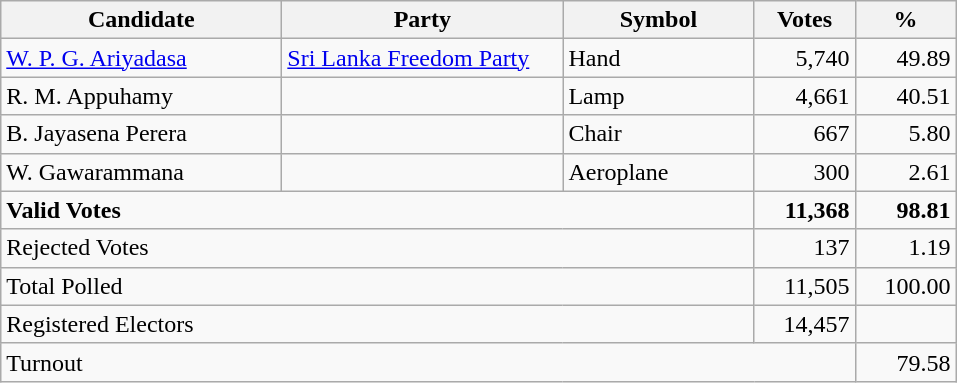<table class="wikitable" border="1" style="text-align:right;">
<tr>
<th align=left width="180">Candidate</th>
<th align=left width="180">Party</th>
<th align=left width="120">Symbol</th>
<th align=left width="60">Votes</th>
<th align=left width="60">%</th>
</tr>
<tr>
<td align=left><a href='#'>W. P. G. Ariyadasa</a></td>
<td align=left><a href='#'>Sri Lanka Freedom Party</a></td>
<td align=left>Hand</td>
<td>5,740</td>
<td>49.89</td>
</tr>
<tr>
<td align=left>R. M. Appuhamy</td>
<td></td>
<td align=left>Lamp</td>
<td>4,661</td>
<td>40.51</td>
</tr>
<tr>
<td align=left>B. Jayasena Perera</td>
<td></td>
<td align=left>Chair</td>
<td>667</td>
<td>5.80</td>
</tr>
<tr>
<td align=left>W. Gawarammana</td>
<td></td>
<td align=left>Aeroplane</td>
<td>300</td>
<td>2.61</td>
</tr>
<tr>
<td align=left colspan=3><strong>Valid Votes</strong></td>
<td><strong>11,368</strong></td>
<td><strong>98.81</strong></td>
</tr>
<tr>
<td align=left colspan=3>Rejected Votes</td>
<td>137</td>
<td>1.19</td>
</tr>
<tr>
<td align=left colspan=3>Total Polled</td>
<td>11,505</td>
<td>100.00</td>
</tr>
<tr>
<td align=left colspan=3>Registered Electors</td>
<td>14,457</td>
<td></td>
</tr>
<tr>
<td align=left colspan=4>Turnout</td>
<td>79.58</td>
</tr>
</table>
